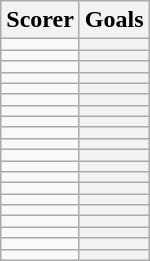<table class="wikitable sortable">
<tr>
<th>Scorer</th>
<th>Goals</th>
</tr>
<tr>
<td> </td>
<th></th>
</tr>
<tr>
<td> </td>
<th></th>
</tr>
<tr>
<td> </td>
<th></th>
</tr>
<tr>
<td> </td>
<th></th>
</tr>
<tr>
<td> </td>
<th></th>
</tr>
<tr>
<td> </td>
<th></th>
</tr>
<tr>
<td> </td>
<th></th>
</tr>
<tr>
<td> </td>
<th></th>
</tr>
<tr>
<td> </td>
<th></th>
</tr>
<tr>
<td> </td>
<th></th>
</tr>
<tr>
<td> </td>
<th></th>
</tr>
<tr>
<td> </td>
<th></th>
</tr>
<tr>
<td> </td>
<th></th>
</tr>
<tr>
<td> </td>
<th></th>
</tr>
<tr>
<td> </td>
<th></th>
</tr>
<tr>
<td> </td>
<th></th>
</tr>
<tr>
<td> </td>
<th></th>
</tr>
<tr>
<td> </td>
<th></th>
</tr>
<tr>
<td> </td>
<th></th>
</tr>
<tr>
<td> </td>
<th></th>
</tr>
</table>
